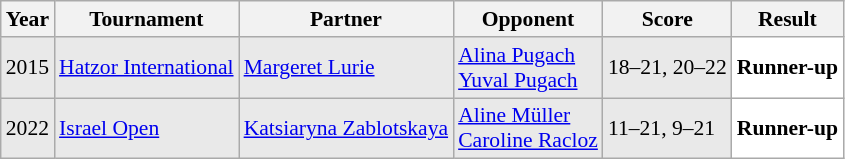<table class="sortable wikitable" style="font-size: 90%;">
<tr>
<th>Year</th>
<th>Tournament</th>
<th>Partner</th>
<th>Opponent</th>
<th>Score</th>
<th>Result</th>
</tr>
<tr style="background:#E9E9E9">
<td align="center">2015</td>
<td align="left"><a href='#'>Hatzor International</a></td>
<td align="left"> <a href='#'>Margeret Lurie</a></td>
<td align="left"> <a href='#'>Alina Pugach</a> <br>  <a href='#'>Yuval Pugach</a></td>
<td align="left">18–21, 20–22</td>
<td style="text-align:left; background:white"> <strong>Runner-up</strong></td>
</tr>
<tr style="background:#E9E9E9">
<td align="center">2022</td>
<td align="left"><a href='#'>Israel Open</a></td>
<td align="left"> <a href='#'>Katsiaryna Zablotskaya</a></td>
<td align="left"> <a href='#'>Aline Müller</a><br> <a href='#'>Caroline Racloz</a></td>
<td align="left">11–21, 9–21</td>
<td style="text-align:left; background:white"> <strong>Runner-up</strong></td>
</tr>
</table>
